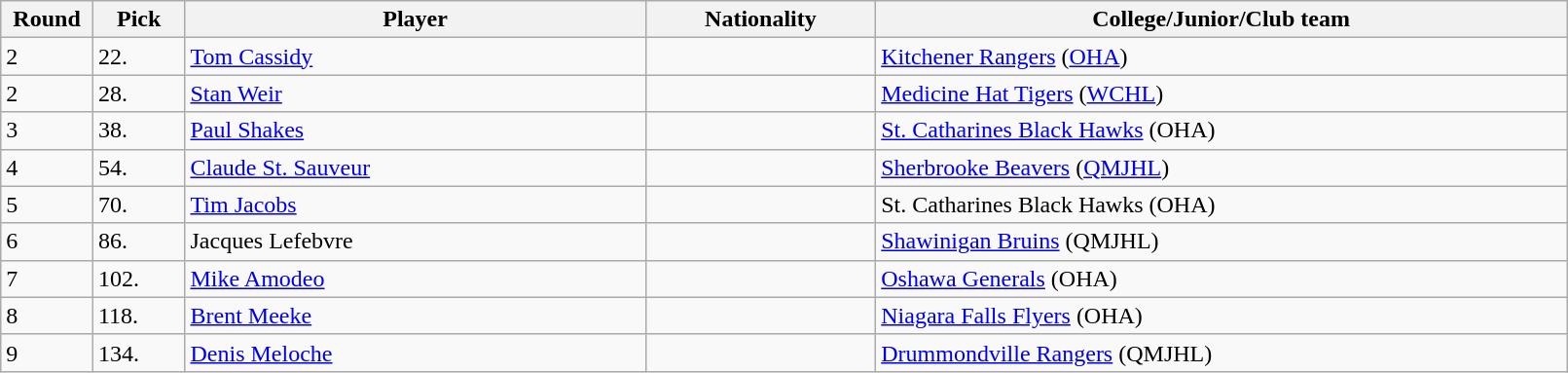<table class="wikitable">
<tr>
<th bgcolor="#DDDDFF" width="5%">Round</th>
<th bgcolor="#DDDDFF" width="5%">Pick</th>
<th bgcolor="#DDDDFF" width="25%">Player</th>
<th bgcolor="#DDDDFF" width="12.5%">Nationality</th>
<th bgcolor="#DDDDFF" width="37.5%">College/Junior/Club team</th>
</tr>
<tr>
<td>2</td>
<td>22.</td>
<td><a href='#'>Tom Cassidy</a></td>
<td></td>
<td><a href='#'>Kitchener Rangers</a> (<a href='#'>OHA</a>)</td>
</tr>
<tr>
<td>2</td>
<td>28.</td>
<td><a href='#'>Stan Weir</a></td>
<td></td>
<td><a href='#'>Medicine Hat Tigers</a> (<a href='#'>WCHL</a>)</td>
</tr>
<tr>
<td>3</td>
<td>38.</td>
<td><a href='#'>Paul Shakes</a></td>
<td></td>
<td><a href='#'>St. Catharines Black Hawks</a> (OHA)</td>
</tr>
<tr>
<td>4</td>
<td>54.</td>
<td><a href='#'>Claude St. Sauveur</a></td>
<td></td>
<td><a href='#'>Sherbrooke Beavers</a> (<a href='#'>QMJHL</a>)</td>
</tr>
<tr>
<td>5</td>
<td>70.</td>
<td><a href='#'>Tim Jacobs</a></td>
<td></td>
<td>St. Catharines Black Hawks (OHA)</td>
</tr>
<tr>
<td>6</td>
<td>86.</td>
<td>Jacques Lefebvre</td>
<td></td>
<td><a href='#'>Shawinigan Bruins</a> (QMJHL)</td>
</tr>
<tr>
<td>7</td>
<td>102.</td>
<td><a href='#'>Mike Amodeo</a></td>
<td></td>
<td><a href='#'>Oshawa Generals</a> (OHA)</td>
</tr>
<tr>
<td>8</td>
<td>118.</td>
<td><a href='#'>Brent Meeke</a></td>
<td></td>
<td><a href='#'>Niagara Falls Flyers</a> (OHA)</td>
</tr>
<tr>
<td>9</td>
<td>134.</td>
<td><a href='#'>Denis Meloche</a></td>
<td></td>
<td><a href='#'>Drummondville Rangers</a> (QMJHL)</td>
</tr>
</table>
